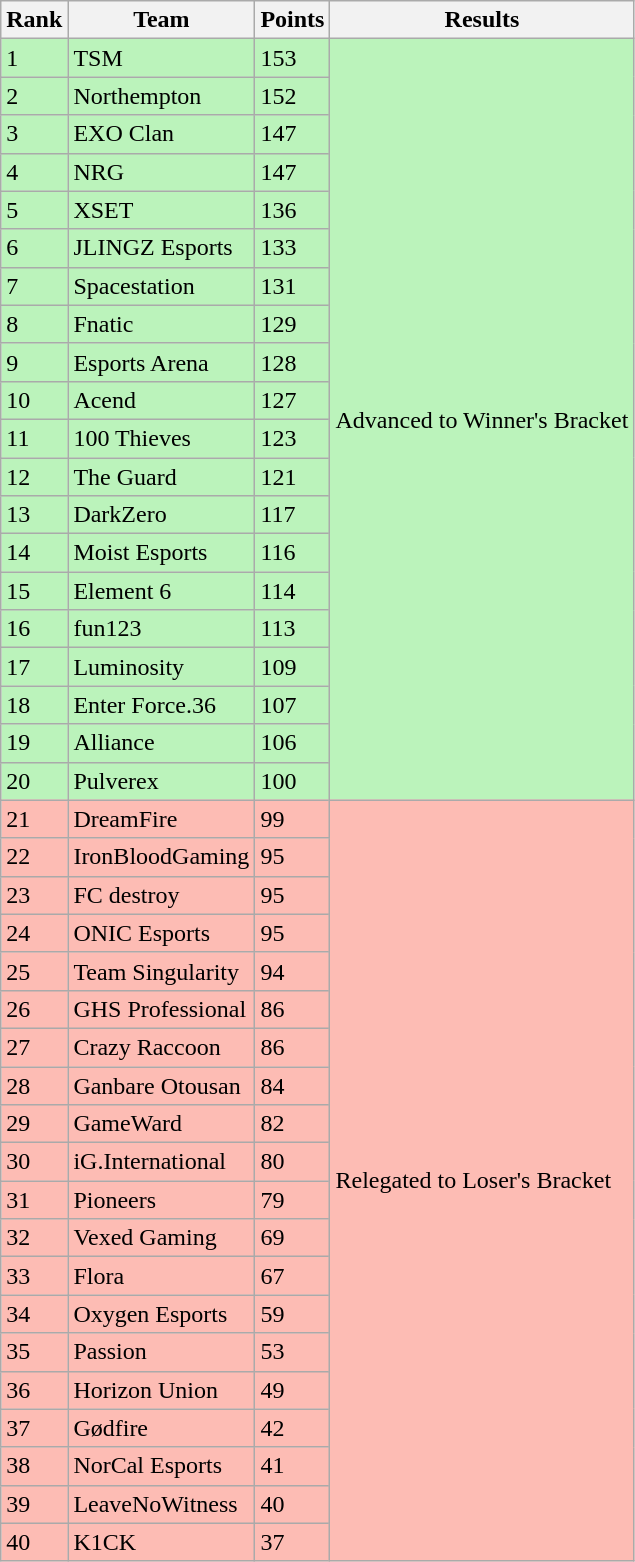<table class="wikitable">
<tr>
<th>Rank</th>
<th>Team</th>
<th>Points</th>
<th>Results</th>
</tr>
<tr style="background-color:#BBF3BB;">
<td>1</td>
<td>TSM</td>
<td>153</td>
<td rowspan="20">Advanced to Winner's Bracket</td>
</tr>
<tr style="background-color:#BBF3BB;">
<td>2</td>
<td>Northempton</td>
<td>152</td>
</tr>
<tr style="background-color:#BBF3BB;">
<td>3</td>
<td>EXO Clan</td>
<td>147</td>
</tr>
<tr style="background-color:#BBF3BB;">
<td>4</td>
<td>NRG</td>
<td>147</td>
</tr>
<tr style="background-color:#BBF3BB;">
<td>5</td>
<td>XSET</td>
<td>136</td>
</tr>
<tr style="background-color:#BBF3BB;">
<td>6</td>
<td>JLINGZ Esports</td>
<td>133</td>
</tr>
<tr style="background-color:#BBF3BB;">
<td>7</td>
<td>Spacestation</td>
<td>131</td>
</tr>
<tr style="background-color:#BBF3BB;">
<td>8</td>
<td>Fnatic</td>
<td>129</td>
</tr>
<tr style="background-color:#BBF3BB;">
<td>9</td>
<td>Esports Arena</td>
<td>128</td>
</tr>
<tr style="background-color:#BBF3BB;">
<td>10</td>
<td>Acend</td>
<td>127</td>
</tr>
<tr style="background-color:#BBF3BB;">
<td>11</td>
<td>100 Thieves</td>
<td>123</td>
</tr>
<tr style="background-color:#BBF3BB;">
<td>12</td>
<td>The Guard</td>
<td>121</td>
</tr>
<tr style="background-color:#BBF3BB;">
<td>13</td>
<td>DarkZero</td>
<td>117</td>
</tr>
<tr style="background-color:#BBF3BB;">
<td>14</td>
<td>Moist Esports</td>
<td>116</td>
</tr>
<tr style="background-color:#BBF3BB;">
<td>15</td>
<td>Element 6</td>
<td>114</td>
</tr>
<tr style="background-color:#BBF3BB;">
<td>16</td>
<td>fun123</td>
<td>113</td>
</tr>
<tr style="background-color:#BBF3BB;">
<td>17</td>
<td>Luminosity</td>
<td>109</td>
</tr>
<tr style="background-color:#BBF3BB;">
<td>18</td>
<td>Enter Force.36</td>
<td>107</td>
</tr>
<tr style="background-color:#BBF3BB;">
<td>19</td>
<td>Alliance</td>
<td>106</td>
</tr>
<tr style="background-color:#BBF3BB;">
<td>20</td>
<td>Pulverex</td>
<td>100</td>
</tr>
<tr style="background-color:#FDBCB4;">
<td>21</td>
<td>DreamFire</td>
<td>99</td>
<td rowspan="20">Relegated to Loser's Bracket</td>
</tr>
<tr style="background-color:#FDBCB4;">
<td>22</td>
<td>IronBloodGaming</td>
<td>95</td>
</tr>
<tr style="background-color:#FDBCB4;">
<td>23</td>
<td>FC destroy</td>
<td>95</td>
</tr>
<tr style="background-color:#FDBCB4;">
<td>24</td>
<td>ONIC Esports</td>
<td>95</td>
</tr>
<tr style="background-color:#FDBCB4;">
<td>25</td>
<td>Team Singularity</td>
<td>94</td>
</tr>
<tr style="background-color:#FDBCB4;">
<td>26</td>
<td>GHS Professional</td>
<td>86</td>
</tr>
<tr style="background-color:#FDBCB4;">
<td>27</td>
<td>Crazy Raccoon</td>
<td>86</td>
</tr>
<tr style="background-color:#FDBCB4;">
<td>28</td>
<td>Ganbare Otousan</td>
<td>84</td>
</tr>
<tr style="background-color:#FDBCB4;">
<td>29</td>
<td>GameWard</td>
<td>82</td>
</tr>
<tr style="background-color:#FDBCB4;">
<td>30</td>
<td>iG.International</td>
<td>80</td>
</tr>
<tr style="background-color:#FDBCB4;">
<td>31</td>
<td>Pioneers</td>
<td>79</td>
</tr>
<tr style="background-color:#FDBCB4;">
<td>32</td>
<td>Vexed Gaming</td>
<td>69</td>
</tr>
<tr style="background-color:#FDBCB4;">
<td>33</td>
<td>Flora</td>
<td>67</td>
</tr>
<tr style="background-color:#FDBCB4;">
<td>34</td>
<td>Oxygen Esports</td>
<td>59</td>
</tr>
<tr style="background-color:#FDBCB4;">
<td>35</td>
<td>Passion</td>
<td>53</td>
</tr>
<tr style="background-color:#FDBCB4;">
<td>36</td>
<td>Horizon Union</td>
<td>49</td>
</tr>
<tr style="background-color:#FDBCB4;">
<td>37</td>
<td>Gødfire</td>
<td>42</td>
</tr>
<tr style="background-color:#FDBCB4;">
<td>38</td>
<td>NorCal Esports</td>
<td>41</td>
</tr>
<tr style="background-color:#FDBCB4;">
<td>39</td>
<td>LeaveNoWitness</td>
<td>40</td>
</tr>
<tr style="background-color:#FDBCB4;">
<td>40</td>
<td>K1CK</td>
<td>37</td>
</tr>
</table>
